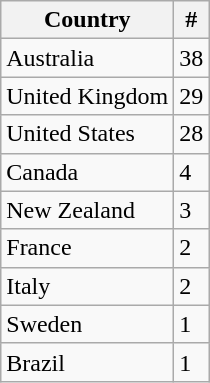<table class="wikitable sortable">
<tr>
<th>Country</th>
<th>#</th>
</tr>
<tr>
<td>Australia</td>
<td>38</td>
</tr>
<tr>
<td>United Kingdom</td>
<td>29</td>
</tr>
<tr>
<td>United States</td>
<td>28</td>
</tr>
<tr>
<td>Canada</td>
<td>4</td>
</tr>
<tr>
<td>New Zealand</td>
<td>3</td>
</tr>
<tr>
<td>France</td>
<td>2</td>
</tr>
<tr>
<td>Italy</td>
<td>2</td>
</tr>
<tr>
<td>Sweden</td>
<td>1</td>
</tr>
<tr>
<td>Brazil</td>
<td>1</td>
</tr>
</table>
